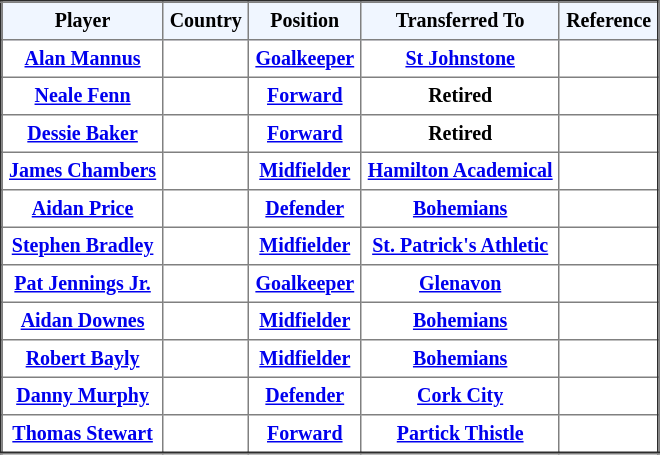<table border="2" cellpadding="4" style="border-collapse:collapse; text-align:center; font-size:smaller;">
<tr style="background:#f0f6ff;">
<th><strong>Player</strong></th>
<th><strong>Country</strong></th>
<th><strong>Position</strong></th>
<th><strong>Transferred To</strong></th>
<th><strong>Reference</strong></th>
</tr>
<tr bgcolor="">
<th><a href='#'>Alan Mannus</a></th>
<th></th>
<th><a href='#'>Goalkeeper</a></th>
<th><a href='#'>St Johnstone</a></th>
<th></th>
</tr>
<tr bgcolor="">
<th><a href='#'>Neale Fenn</a></th>
<th></th>
<th><a href='#'>Forward</a></th>
<th>Retired</th>
<th></th>
</tr>
<tr bgcolor="">
<th><a href='#'>Dessie Baker</a></th>
<th></th>
<th><a href='#'>Forward</a></th>
<th>Retired</th>
<th></th>
</tr>
<tr bgcolor="">
<th><a href='#'>James Chambers</a></th>
<th></th>
<th><a href='#'>Midfielder</a></th>
<th><a href='#'>Hamilton Academical</a></th>
<th></th>
</tr>
<tr bgcolor="">
<th><a href='#'>Aidan Price</a></th>
<th></th>
<th><a href='#'>Defender</a></th>
<th><a href='#'>Bohemians</a></th>
<th></th>
</tr>
<tr bgcolor="">
<th><a href='#'>Stephen Bradley</a></th>
<th></th>
<th><a href='#'>Midfielder</a></th>
<th><a href='#'>St. Patrick's Athletic</a></th>
<th></th>
</tr>
<tr bgcolor="">
<th><a href='#'>Pat Jennings Jr.</a></th>
<th></th>
<th><a href='#'>Goalkeeper</a></th>
<th><a href='#'>Glenavon</a></th>
<th></th>
</tr>
<tr bgcolor="">
<th><a href='#'>Aidan Downes</a></th>
<th></th>
<th><a href='#'>Midfielder</a></th>
<th><a href='#'>Bohemians</a></th>
<th></th>
</tr>
<tr bgcolor="">
<th><a href='#'>Robert Bayly</a></th>
<th></th>
<th><a href='#'>Midfielder</a></th>
<th><a href='#'>Bohemians</a></th>
<th></th>
</tr>
<tr bgcolor="">
<th><a href='#'>Danny Murphy</a></th>
<th></th>
<th><a href='#'>Defender</a></th>
<th><a href='#'>Cork City</a></th>
<th></th>
</tr>
<tr bgcolor="">
<th><a href='#'>Thomas Stewart</a></th>
<th></th>
<th><a href='#'>Forward</a></th>
<th><a href='#'>Partick Thistle</a></th>
<th></th>
</tr>
</table>
